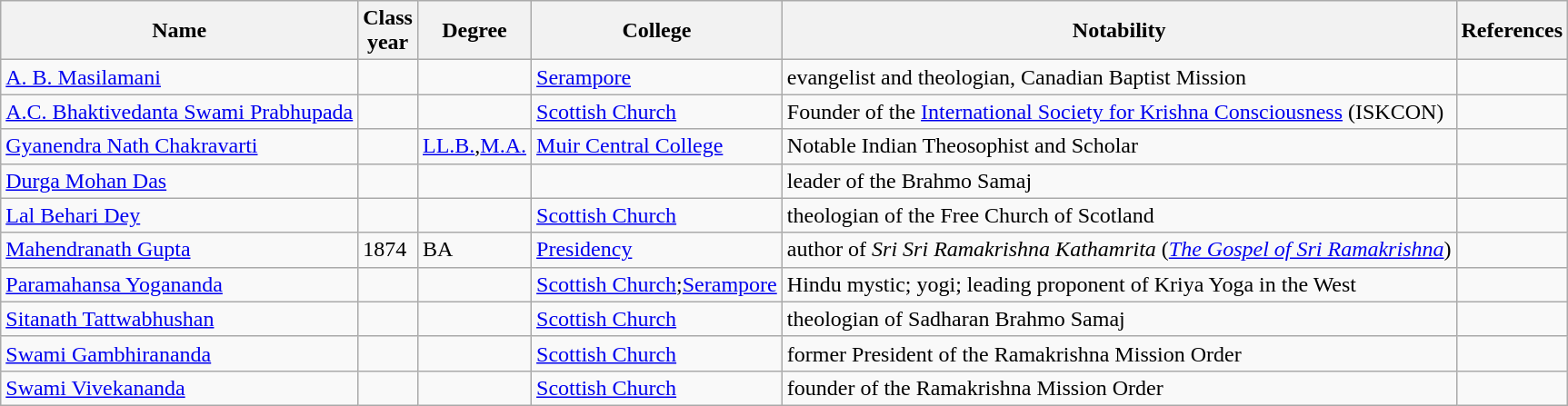<table class="wikitable sortable">
<tr>
<th>Name</th>
<th>Class<br>year</th>
<th>Degree</th>
<th>College</th>
<th class="unsortable">Notability</th>
<th class="unsortable">References</th>
</tr>
<tr>
<td><a href='#'>A. B. Masilamani</a></td>
<td></td>
<td></td>
<td><a href='#'>Serampore</a></td>
<td>evangelist and theologian, Canadian Baptist Mission</td>
<td></td>
</tr>
<tr>
<td><a href='#'>A.C. Bhaktivedanta Swami Prabhupada</a></td>
<td></td>
<td></td>
<td><a href='#'>Scottish Church</a></td>
<td>Founder of the <a href='#'>International Society for Krishna Consciousness</a> (ISKCON)</td>
<td></td>
</tr>
<tr>
<td><a href='#'>Gyanendra Nath Chakravarti</a></td>
<td></td>
<td><a href='#'>LL.B.</a>,<a href='#'>M.A.</a></td>
<td><a href='#'>Muir Central College</a></td>
<td>Notable Indian Theosophist and Scholar</td>
<td></td>
</tr>
<tr>
<td><a href='#'>Durga Mohan Das</a></td>
<td></td>
<td></td>
<td></td>
<td>leader of the Brahmo Samaj</td>
<td></td>
</tr>
<tr>
<td><a href='#'>Lal Behari Dey</a></td>
<td></td>
<td></td>
<td><a href='#'>Scottish Church</a></td>
<td>theologian of the Free Church of Scotland</td>
<td></td>
</tr>
<tr>
<td><a href='#'>Mahendranath Gupta</a></td>
<td>1874</td>
<td>BA</td>
<td><a href='#'>Presidency</a></td>
<td>author of <em>Sri Sri Ramakrishna Kathamrita</em> (<em><a href='#'>The Gospel of Sri Ramakrishna</a></em>)</td>
<td></td>
</tr>
<tr>
<td><a href='#'>Paramahansa Yogananda</a></td>
<td></td>
<td></td>
<td><a href='#'>Scottish Church</a>;<a href='#'>Serampore</a></td>
<td>Hindu mystic; yogi; leading proponent of Kriya Yoga in the West</td>
<td></td>
</tr>
<tr>
<td><a href='#'>Sitanath Tattwabhushan</a></td>
<td></td>
<td></td>
<td><a href='#'>Scottish Church</a></td>
<td>theologian of Sadharan Brahmo Samaj</td>
<td></td>
</tr>
<tr>
<td><a href='#'>Swami Gambhirananda</a></td>
<td></td>
<td></td>
<td><a href='#'>Scottish Church</a></td>
<td>former President of the Ramakrishna Mission Order</td>
<td></td>
</tr>
<tr>
<td><a href='#'>Swami Vivekananda</a></td>
<td></td>
<td></td>
<td><a href='#'>Scottish Church</a></td>
<td>founder of the Ramakrishna Mission Order</td>
<td></td>
</tr>
</table>
